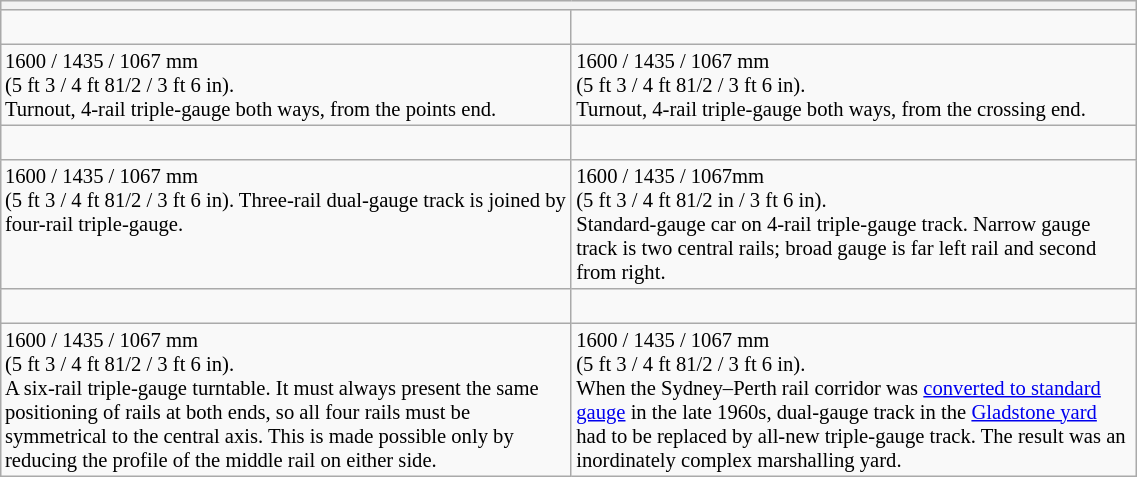<table class="wikitable floatleft mw-collapsible mw-collapsed" border= "1" style= "width:60%; font-size: 86%; float:left; margin-left:2em; margin-right:2em; margin-bottom:2em">
<tr>
<th colspan="2"></th>
</tr>
<tr align="center">
<td><br></td>
<td><br></td>
</tr>
<tr align="left" vertical-align="top">
<td style="vertical-align: top; width=100">1600 / 1435 / 1067 mm<br>(5 ft 3 / 4 ft 8<span>1</span>/<span>2</span> / 3 ft 6 in).<br>Turnout, 4-rail triple-gauge both ways, from the points end.</td>
<td style="vertical-align: top; width=100">1600 / 1435 / 1067 mm<br>(5 ft 3 / 4 ft 8<span>1</span>/<span>2</span> / 3 ft 6 in).<br>Turnout, 4-rail triple-gauge both ways, from the crossing end.</td>
</tr>
<tr align="center">
<td><br></td>
<td><br></td>
</tr>
<tr align="left" vertical-align="top">
<td style="vertical-align: top; width=100">1600 / 1435 / 1067 mm<br>(5 ft 3 / 4 ft 8<span>1</span>/<span>2</span> / 3 ft 6 in). Three-rail dual-gauge track is joined by four-rail triple-gauge.</td>
<td style="vertical-align: top; width=100">1600 / 1435 / 1067mm<br>(5 ft 3 / 4 ft 8<span>1</span>/<span>2</span> in / 3 ft 6 in).<br>Standard-gauge car on 4-rail triple-gauge track. Narrow gauge track is two central rails; broad gauge is far left rail and second from right.</td>
</tr>
<tr align="center">
<td><br> </td>
<td><br></td>
</tr>
<tr align="left" vertical-align="top">
<td style="vertical-align: top; width=100">1600 / 1435 / 1067 mm<br>(5 ft 3 / 4 ft 8<span>1</span>/<span>2</span> / 3 ft 6 in).<br>A six-rail triple-gauge turntable. It must always present the same positioning of rails at both ends, so all four rails must be symmetrical to the central axis. This is made possible only by reducing the profile of the middle rail on either side.</td>
<td style="vertical-align: top; width=100">1600 / 1435 / 1067 mm<br>(5 ft 3 / 4 ft 8<span>1</span>/<span>2</span> / 3 ft 6 in).<br>When the Sydney–Perth rail corridor was <a href='#'>converted to standard gauge</a> in the late 1960s, dual-gauge track in the <a href='#'>Gladstone yard</a> had to be replaced by all-new triple-gauge track. The result was an inordinately complex marshalling yard.</td>
</tr>
</table>
